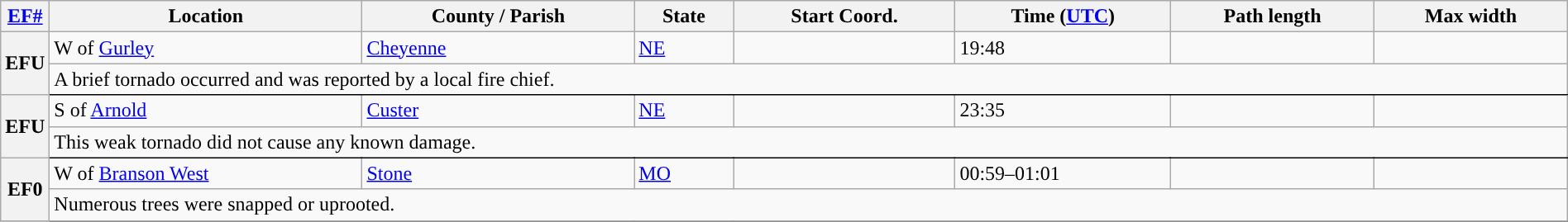<table class="wikitable sortable" style="width:100%;">
<tr>
<th scope="col" width="2%" align="center"><a href='#'>EF#</a></th>
<th scope="col" align="center" class="unsortable">Location</th>
<th scope="col" align="center" class="unsortable">County / Parish</th>
<th scope="col" align="center">State</th>
<th scope="col" align="center">Start Coord.</th>
<th scope="col" align="center">Time (<a href='#'>UTC</a>)</th>
<th scope="col" align="center">Path length</th>
<th scope="col" align="center">Max width</th>
</tr>
<tr>
<th scope="row" rowspan="2" style="background-color:#">EFU</th>
<td>W of <a href='#'>Gurley</a></td>
<td><a href='#'>Cheyenne</a></td>
<td><a href='#'>NE</a></td>
<td></td>
<td>19:48</td>
<td></td>
<td></td>
</tr>
<tr class="expand-child">
<td colspan="8" style=" border-bottom: 1px solid black;">A brief tornado occurred and was reported by a local fire chief.</td>
</tr>
<tr>
<th scope="row" rowspan="2" style="background-color:#">EFU</th>
<td>S of <a href='#'>Arnold</a></td>
<td><a href='#'>Custer</a></td>
<td><a href='#'>NE</a></td>
<td></td>
<td>23:35</td>
<td></td>
<td></td>
</tr>
<tr class="expand-child">
<td colspan="8" style=" border-bottom: 1px solid black;">This weak tornado did not cause any known damage.</td>
</tr>
<tr>
<th scope="row" rowspan="2" style="background-color:#">EF0</th>
<td>W of <a href='#'>Branson West</a></td>
<td><a href='#'>Stone</a></td>
<td><a href='#'>MO</a></td>
<td></td>
<td>00:59–01:01</td>
<td></td>
<td></td>
</tr>
<tr class="expand-child">
<td colspan="8" style=" border-bottom: 1px solid black;">Numerous trees were snapped or uprooted.</td>
</tr>
<tr>
</tr>
</table>
